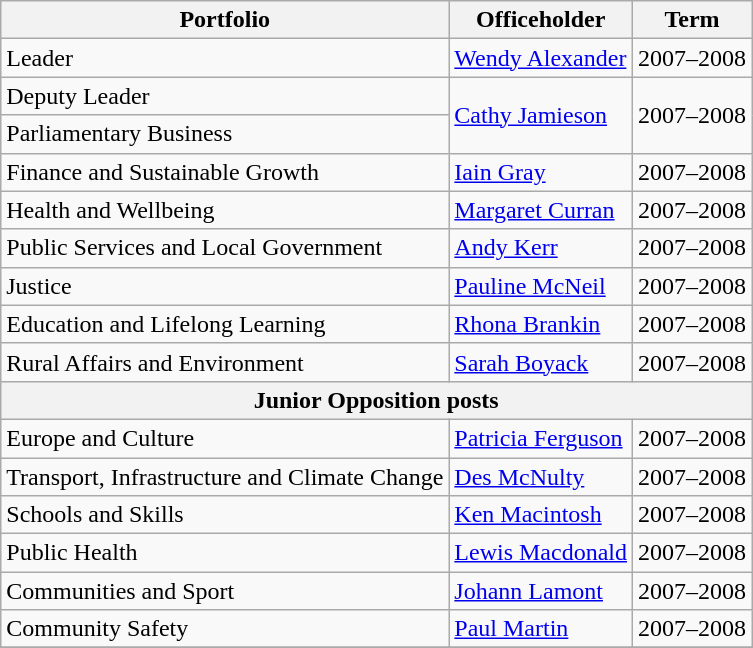<table class="wikitable">
<tr>
<th>Portfolio</th>
<th>Officeholder</th>
<th>Term</th>
</tr>
<tr>
<td>Leader</td>
<td><a href='#'>Wendy Alexander</a></td>
<td>2007–2008</td>
</tr>
<tr>
<td>Deputy Leader</td>
<td rowspan="2"><a href='#'>Cathy Jamieson</a></td>
<td rowspan="2">2007–2008</td>
</tr>
<tr>
<td>Parliamentary Business</td>
</tr>
<tr>
<td>Finance and Sustainable Growth</td>
<td><a href='#'>Iain Gray</a></td>
<td>2007–2008</td>
</tr>
<tr>
<td>Health and Wellbeing</td>
<td><a href='#'>Margaret Curran</a></td>
<td>2007–2008</td>
</tr>
<tr>
<td>Public Services and Local Government</td>
<td><a href='#'>Andy Kerr</a></td>
<td>2007–2008</td>
</tr>
<tr>
<td>Justice</td>
<td><a href='#'>Pauline McNeil</a></td>
<td>2007–2008</td>
</tr>
<tr>
<td>Education and Lifelong Learning</td>
<td><a href='#'>Rhona Brankin</a></td>
<td>2007–2008</td>
</tr>
<tr>
<td>Rural Affairs and Environment</td>
<td><a href='#'>Sarah Boyack</a></td>
<td>2007–2008</td>
</tr>
<tr>
<th colspan="3">Junior Opposition posts</th>
</tr>
<tr>
<td>Europe and Culture</td>
<td><a href='#'>Patricia Ferguson</a></td>
<td>2007–2008</td>
</tr>
<tr>
<td>Transport, Infrastructure and Climate Change</td>
<td><a href='#'>Des McNulty</a></td>
<td>2007–2008</td>
</tr>
<tr>
<td>Schools and Skills</td>
<td><a href='#'>Ken Macintosh</a></td>
<td>2007–2008</td>
</tr>
<tr>
<td>Public Health</td>
<td><a href='#'>Lewis Macdonald</a></td>
<td>2007–2008</td>
</tr>
<tr>
<td>Communities and Sport</td>
<td><a href='#'>Johann Lamont</a></td>
<td>2007–2008</td>
</tr>
<tr>
<td>Community Safety</td>
<td><a href='#'>Paul Martin</a></td>
<td>2007–2008</td>
</tr>
<tr>
</tr>
</table>
